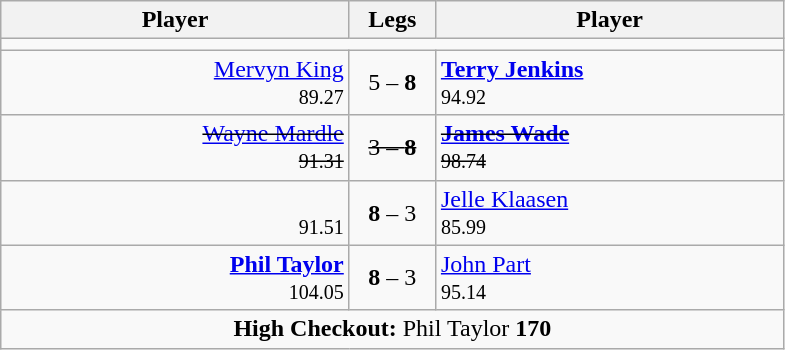<table class=wikitable style="text-align:center">
<tr>
<th width=225>Player</th>
<th width=50>Legs</th>
<th width=225>Player</th>
</tr>
<tr align=center>
<td colspan="3"></td>
</tr>
<tr align=left>
<td align=right><a href='#'>Mervyn King</a>  <br><small><span>89.27</span></small></td>
<td align=center>5 – <strong>8</strong></td>
<td> <strong><a href='#'>Terry Jenkins</a></strong> <br><small><span>94.92</span></small></td>
</tr>
<tr align=left>
<td align=right><s><a href='#'>Wayne Mardle</a></s>  <br><small><span><s>91.31</s></span></small></td>
<td align=center><s>3 – <strong>8</strong></s></td>
<td> <s><strong><a href='#'>James Wade</a></strong></s> <br><small><span><s>98.74</s></span></small></td>
</tr>
<tr align=left>
<td align=right> <br><small><span>91.51</span></small></td>
<td align=center><strong>8</strong> – 3</td>
<td> <a href='#'>Jelle Klaasen</a> <br><small><span>85.99</span></small></td>
</tr>
<tr align=left>
<td align=right><strong><a href='#'>Phil Taylor</a></strong>  <br><small><span>104.05</span></small></td>
<td align=center><strong>8</strong> – 3</td>
<td> <a href='#'>John Part</a> <br><small><span>95.14</span></small></td>
</tr>
<tr align=center>
<td colspan="3"><strong>High Checkout:</strong> Phil Taylor <strong>170</strong></td>
</tr>
</table>
